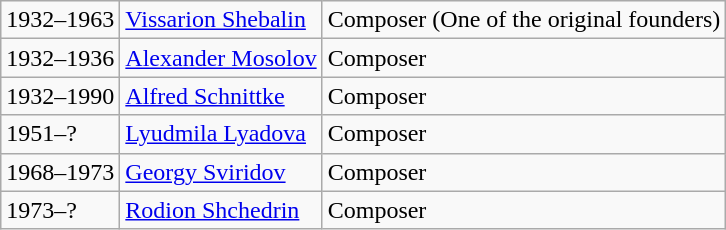<table class="wikitable">
<tr>
<td>1932–1963</td>
<td><a href='#'>Vissarion Shebalin</a></td>
<td>Composer (One of the original founders)</td>
</tr>
<tr>
<td>1932–1936</td>
<td><a href='#'>Alexander Mosolov</a></td>
<td>Composer</td>
</tr>
<tr>
<td>1932–1990</td>
<td><a href='#'>Alfred Schnittke</a></td>
<td>Composer</td>
</tr>
<tr>
<td>1951–?</td>
<td><a href='#'>Lyudmila Lyadova</a></td>
<td>Composer</td>
</tr>
<tr>
<td>1968–1973</td>
<td><a href='#'>Georgy Sviridov</a></td>
<td>Composer</td>
</tr>
<tr>
<td>1973–?</td>
<td><a href='#'>Rodion Shchedrin</a></td>
<td>Composer</td>
</tr>
</table>
